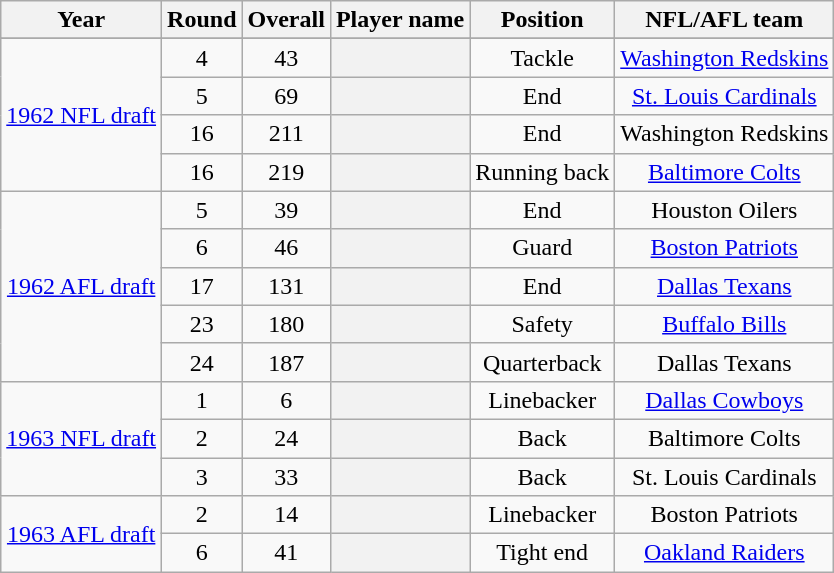<table class="wikitable sortable" style="text-align:center">
<tr>
<th scope="col">Year</th>
<th scope="col">Round</th>
<th scope="col">Overall</th>
<th scope="col">Player name</th>
<th scope="col">Position</th>
<th scope="col">NFL/AFL team</th>
</tr>
<tr>
</tr>
<tr>
<td rowspan=4><a href='#'>1962 NFL draft</a><br></td>
<td>4</td>
<td>43</td>
<th scope="row"></th>
<td>Tackle</td>
<td><a href='#'>Washington Redskins</a></td>
</tr>
<tr>
<td>5</td>
<td>69</td>
<th scope="row"></th>
<td>End</td>
<td><a href='#'>St. Louis Cardinals</a></td>
</tr>
<tr>
<td>16</td>
<td>211</td>
<th scope="row"></th>
<td>End</td>
<td>Washington Redskins</td>
</tr>
<tr>
<td>16</td>
<td>219</td>
<th scope="row"></th>
<td>Running back</td>
<td><a href='#'>Baltimore Colts</a></td>
</tr>
<tr>
<td rowspan=5><a href='#'>1962 AFL draft</a><br></td>
<td>5</td>
<td>39</td>
<th scope="row"></th>
<td>End</td>
<td>Houston Oilers</td>
</tr>
<tr>
<td>6</td>
<td>46</td>
<th scope="row"></th>
<td>Guard</td>
<td><a href='#'>Boston Patriots</a></td>
</tr>
<tr>
<td>17</td>
<td>131</td>
<th scope="row"></th>
<td>End</td>
<td><a href='#'>Dallas Texans</a></td>
</tr>
<tr>
<td>23</td>
<td>180</td>
<th scope="row"></th>
<td>Safety</td>
<td><a href='#'>Buffalo Bills</a></td>
</tr>
<tr>
<td>24</td>
<td>187</td>
<th scope="row"></th>
<td>Quarterback</td>
<td>Dallas Texans</td>
</tr>
<tr>
<td rowspan=3><a href='#'>1963 NFL draft</a><br></td>
<td>1</td>
<td>6</td>
<th scope="row"></th>
<td>Linebacker</td>
<td><a href='#'>Dallas Cowboys</a></td>
</tr>
<tr>
<td>2</td>
<td>24</td>
<th scope="row"></th>
<td>Back</td>
<td>Baltimore Colts</td>
</tr>
<tr>
<td>3</td>
<td>33</td>
<th scope="row"></th>
<td>Back</td>
<td>St. Louis Cardinals</td>
</tr>
<tr>
<td rowspan=2><a href='#'>1963 AFL draft</a><br></td>
<td>2</td>
<td>14</td>
<th scope="row"></th>
<td>Linebacker</td>
<td>Boston Patriots</td>
</tr>
<tr>
<td>6</td>
<td>41</td>
<th scope="row"></th>
<td>Tight end</td>
<td><a href='#'>Oakland Raiders</a></td>
</tr>
</table>
